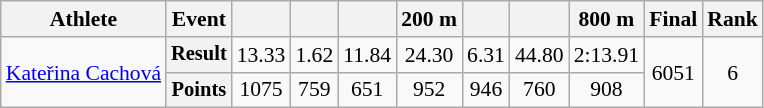<table class="wikitable" style="font-size:90%;">
<tr>
<th>Athlete</th>
<th>Event</th>
<th></th>
<th></th>
<th></th>
<th>200 m</th>
<th></th>
<th></th>
<th>800 m</th>
<th>Final</th>
<th>Rank</th>
</tr>
<tr align=center>
<td style="text-align:left;" rowspan="2"><a href='#'>Kateřina Cachová</a></td>
<th style="font-size:95%">Result</th>
<td>13.33</td>
<td>1.62</td>
<td>11.84</td>
<td>24.30</td>
<td>6.31 <strong></strong></td>
<td>44.80</td>
<td>2:13.91</td>
<td rowspan="2">6051</td>
<td rowspan="2">6</td>
</tr>
<tr align=center>
<th style="font-size:95%">Points</th>
<td>1075</td>
<td>759</td>
<td>651</td>
<td>952</td>
<td>946</td>
<td>760</td>
<td>908</td>
</tr>
</table>
